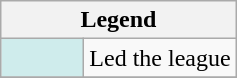<table class="wikitable">
<tr>
<th colspan="2">Legend</th>
</tr>
<tr>
<td style="background:#cfecec; width:3em;"></td>
<td>Led the league</td>
</tr>
<tr>
</tr>
</table>
